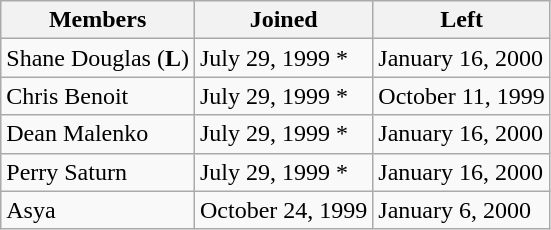<table class="wikitable">
<tr>
<th>Members</th>
<th>Joined</th>
<th>Left</th>
</tr>
<tr>
<td>Shane Douglas (<strong>L</strong>)</td>
<td>July 29, 1999 *</td>
<td>January 16, 2000</td>
</tr>
<tr>
<td>Chris Benoit</td>
<td>July 29, 1999 *</td>
<td>October 11, 1999</td>
</tr>
<tr>
<td>Dean Malenko</td>
<td>July 29, 1999 *</td>
<td>January 16, 2000</td>
</tr>
<tr>
<td>Perry Saturn</td>
<td>July 29, 1999 *</td>
<td>January 16, 2000</td>
</tr>
<tr>
<td>Asya</td>
<td>October 24, 1999</td>
<td>January 6, 2000</td>
</tr>
</table>
